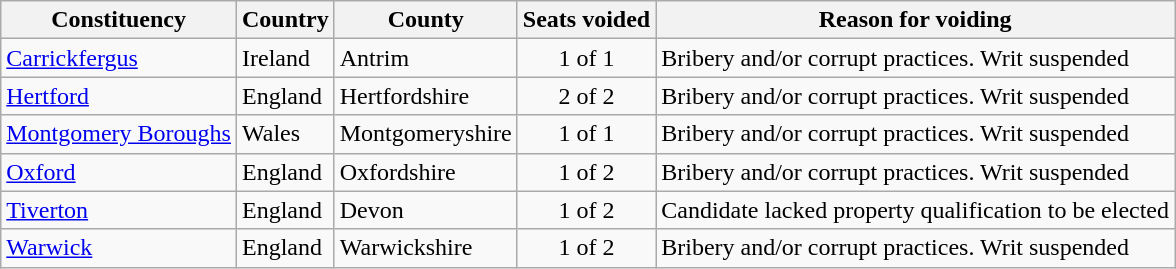<table class="wikitable">
<tr>
<th>Constituency</th>
<th>Country</th>
<th>County</th>
<th>Seats voided</th>
<th>Reason for voiding</th>
</tr>
<tr>
<td><a href='#'>Carrickfergus</a></td>
<td>Ireland</td>
<td>Antrim</td>
<td align="center">1 of 1</td>
<td>Bribery and/or corrupt practices. Writ suspended </td>
</tr>
<tr>
<td><a href='#'>Hertford</a></td>
<td>England</td>
<td>Hertfordshire</td>
<td align="center">2 of 2</td>
<td>Bribery and/or corrupt practices. Writ suspended </td>
</tr>
<tr>
<td><a href='#'>Montgomery Boroughs</a></td>
<td>Wales</td>
<td>Montgomeryshire</td>
<td align="center">1 of 1</td>
<td>Bribery and/or corrupt practices. Writ suspended </td>
</tr>
<tr>
<td><a href='#'>Oxford</a></td>
<td>England</td>
<td>Oxfordshire</td>
<td align="center">1 of 2</td>
<td>Bribery and/or corrupt practices. Writ suspended </td>
</tr>
<tr>
<td><a href='#'>Tiverton</a></td>
<td>England</td>
<td>Devon</td>
<td align="center">1 of 2</td>
<td>Candidate lacked property qualification to be elected </td>
</tr>
<tr>
<td><a href='#'>Warwick</a></td>
<td>England</td>
<td>Warwickshire</td>
<td align="center">1 of 2</td>
<td>Bribery and/or corrupt practices. Writ suspended </td>
</tr>
</table>
